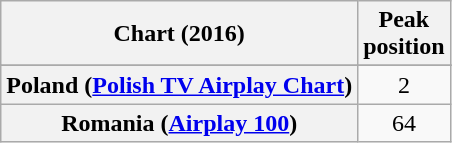<table class="wikitable sortable plainrowheaders" style="text-align:center">
<tr>
<th scope="col">Chart (2016)</th>
<th scope="col">Peak<br>position</th>
</tr>
<tr>
</tr>
<tr>
</tr>
<tr>
<th scope="row">Poland (<a href='#'>Polish TV Airplay Chart</a>)</th>
<td>2</td>
</tr>
<tr>
<th scope="row">Romania (<a href='#'>Airplay 100</a>)</th>
<td>64</td>
</tr>
</table>
